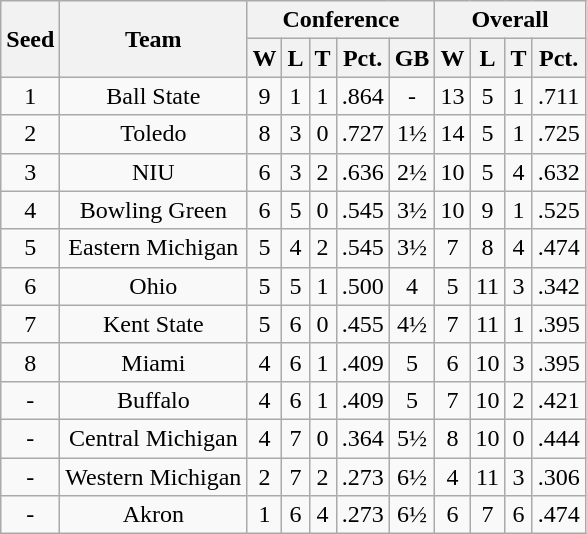<table class="wikitable" style="text-align:center;">
<tr>
<th rowspan=2>Seed</th>
<th rowspan=2>Team</th>
<th colspan=5>Conference</th>
<th colspan=4>Overall</th>
</tr>
<tr>
<th>W</th>
<th>L</th>
<th>T</th>
<th>Pct.</th>
<th>GB</th>
<th>W</th>
<th>L</th>
<th>T</th>
<th>Pct.</th>
</tr>
<tr>
<td>1</td>
<td>Ball State</td>
<td>9</td>
<td>1</td>
<td>1</td>
<td>.864</td>
<td>-</td>
<td>13</td>
<td>5</td>
<td>1</td>
<td>.711</td>
</tr>
<tr>
<td>2</td>
<td>Toledo</td>
<td>8</td>
<td>3</td>
<td>0</td>
<td>.727</td>
<td>1½</td>
<td>14</td>
<td>5</td>
<td>1</td>
<td>.725</td>
</tr>
<tr>
<td>3</td>
<td>NIU</td>
<td>6</td>
<td>3</td>
<td>2</td>
<td>.636</td>
<td>2½</td>
<td>10</td>
<td>5</td>
<td>4</td>
<td>.632</td>
</tr>
<tr>
<td>4</td>
<td>Bowling Green</td>
<td>6</td>
<td>5</td>
<td>0</td>
<td>.545</td>
<td>3½</td>
<td>10</td>
<td>9</td>
<td>1</td>
<td>.525</td>
</tr>
<tr>
<td>5</td>
<td>Eastern Michigan</td>
<td>5</td>
<td>4</td>
<td>2</td>
<td>.545</td>
<td>3½</td>
<td>7</td>
<td>8</td>
<td>4</td>
<td>.474</td>
</tr>
<tr>
<td>6</td>
<td>Ohio</td>
<td>5</td>
<td>5</td>
<td>1</td>
<td>.500</td>
<td>4</td>
<td>5</td>
<td>11</td>
<td>3</td>
<td>.342</td>
</tr>
<tr>
<td>7</td>
<td>Kent State</td>
<td>5</td>
<td>6</td>
<td>0</td>
<td>.455</td>
<td>4½</td>
<td>7</td>
<td>11</td>
<td>1</td>
<td>.395</td>
</tr>
<tr>
<td>8</td>
<td>Miami</td>
<td>4</td>
<td>6</td>
<td>1</td>
<td>.409</td>
<td>5</td>
<td>6</td>
<td>10</td>
<td>3</td>
<td>.395</td>
</tr>
<tr>
<td>-</td>
<td>Buffalo</td>
<td>4</td>
<td>6</td>
<td>1</td>
<td>.409</td>
<td>5</td>
<td>7</td>
<td>10</td>
<td>2</td>
<td>.421</td>
</tr>
<tr>
<td>-</td>
<td>Central Michigan</td>
<td>4</td>
<td>7</td>
<td>0</td>
<td>.364</td>
<td>5½</td>
<td>8</td>
<td>10</td>
<td>0</td>
<td>.444</td>
</tr>
<tr>
<td>-</td>
<td>Western Michigan</td>
<td>2</td>
<td>7</td>
<td>2</td>
<td>.273</td>
<td>6½</td>
<td>4</td>
<td>11</td>
<td>3</td>
<td>.306</td>
</tr>
<tr>
<td>-</td>
<td>Akron</td>
<td>1</td>
<td>6</td>
<td>4</td>
<td>.273</td>
<td>6½</td>
<td>6</td>
<td>7</td>
<td>6</td>
<td>.474</td>
</tr>
</table>
